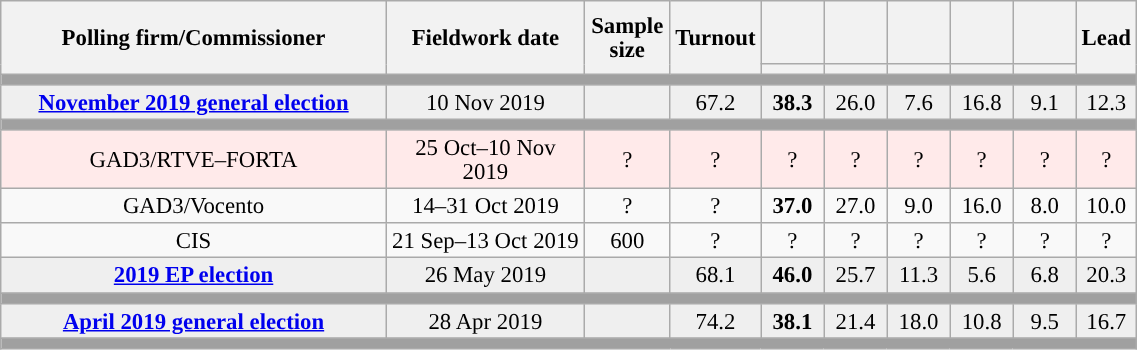<table class="wikitable collapsible collapsed" style="text-align:center; font-size:95%; line-height:16px;">
<tr style="height:42px;">
<th style="width:250px;" rowspan="2">Polling firm/Commissioner</th>
<th style="width:125px;" rowspan="2">Fieldwork date</th>
<th style="width:50px;" rowspan="2">Sample size</th>
<th style="width:45px;" rowspan="2">Turnout</th>
<th style="width:35px;"></th>
<th style="width:35px;"></th>
<th style="width:35px;"></th>
<th style="width:35px;"></th>
<th style="width:35px;"></th>
<th style="width:30px;" rowspan="2">Lead</th>
</tr>
<tr>
<th style="color:inherit;background:"></th>
<th style="color:inherit;background:"></th>
<th style="color:inherit;background:"></th>
<th style="color:inherit;background:"></th>
<th style="color:inherit;background:"></th>
</tr>
<tr>
<td colspan="10" style="background:#A0A0A0"></td>
</tr>
<tr style="background:#EFEFEF;">
<td><strong><a href='#'>November 2019 general election</a></strong></td>
<td>10 Nov 2019</td>
<td></td>
<td>67.2</td>
<td><strong>38.3</strong><br></td>
<td>26.0<br></td>
<td>7.6<br></td>
<td>16.8<br></td>
<td>9.1<br></td>
<td style="background:">12.3</td>
</tr>
<tr>
<td colspan="10" style="background:#A0A0A0"></td>
</tr>
<tr style="background:#FFEAEA;">
<td>GAD3/RTVE–FORTA</td>
<td>25 Oct–10 Nov 2019</td>
<td>?</td>
<td>?</td>
<td>?<br></td>
<td>?<br></td>
<td>?<br></td>
<td>?<br></td>
<td>?<br></td>
<td style="background:">?</td>
</tr>
<tr>
<td>GAD3/Vocento</td>
<td>14–31 Oct 2019</td>
<td>?</td>
<td>?</td>
<td><strong>37.0</strong><br></td>
<td>27.0<br></td>
<td>9.0<br></td>
<td>16.0<br></td>
<td>8.0<br></td>
<td style="background:">10.0</td>
</tr>
<tr>
<td>CIS</td>
<td>21 Sep–13 Oct 2019</td>
<td>600</td>
<td>?</td>
<td>?<br></td>
<td>?<br></td>
<td>?<br></td>
<td>?<br></td>
<td>?<br></td>
<td style="background:">?</td>
</tr>
<tr style="background:#EFEFEF;">
<td><strong><a href='#'>2019 EP election</a></strong></td>
<td>26 May 2019</td>
<td></td>
<td>68.1</td>
<td><strong>46.0</strong><br></td>
<td>25.7<br></td>
<td>11.3<br></td>
<td>5.6<br></td>
<td>6.8<br></td>
<td style="background:">20.3</td>
</tr>
<tr>
<td colspan="10" style="background:#A0A0A0"></td>
</tr>
<tr style="background:#EFEFEF;">
<td><strong><a href='#'>April 2019 general election</a></strong></td>
<td>28 Apr 2019</td>
<td></td>
<td>74.2</td>
<td><strong>38.1</strong><br></td>
<td>21.4<br></td>
<td>18.0<br></td>
<td>10.8<br></td>
<td>9.5<br></td>
<td style="background:">16.7</td>
</tr>
<tr>
<td colspan="10" style="background:#A0A0A0"></td>
</tr>
</table>
